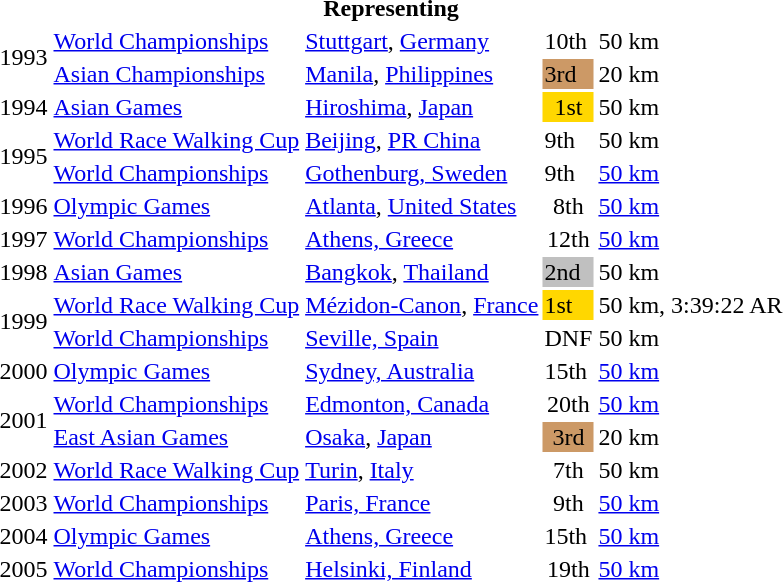<table>
<tr>
<th colspan="5">Representing </th>
</tr>
<tr>
<td rowspan=2>1993</td>
<td><a href='#'>World Championships</a></td>
<td><a href='#'>Stuttgart</a>, <a href='#'>Germany</a></td>
<td>10th</td>
<td>50 km</td>
</tr>
<tr>
<td><a href='#'>Asian Championships</a></td>
<td><a href='#'>Manila</a>, <a href='#'>Philippines</a></td>
<td bgcolor="cc9966">3rd</td>
<td>20 km</td>
</tr>
<tr>
<td>1994</td>
<td><a href='#'>Asian Games</a></td>
<td><a href='#'>Hiroshima</a>, <a href='#'>Japan</a></td>
<td bgcolor="gold" align="center">1st</td>
<td>50 km</td>
</tr>
<tr>
<td rowspan=2>1995</td>
<td><a href='#'>World Race Walking Cup</a></td>
<td><a href='#'>Beijing</a>, <a href='#'>PR China</a></td>
<td>9th</td>
<td>50 km</td>
</tr>
<tr>
<td><a href='#'>World Championships</a></td>
<td><a href='#'>Gothenburg, Sweden</a></td>
<td>9th</td>
<td><a href='#'>50 km</a></td>
</tr>
<tr>
<td>1996</td>
<td><a href='#'>Olympic Games</a></td>
<td><a href='#'>Atlanta</a>, <a href='#'>United States</a></td>
<td align="center">8th</td>
<td><a href='#'>50 km</a></td>
</tr>
<tr>
<td>1997</td>
<td><a href='#'>World Championships</a></td>
<td><a href='#'>Athens, Greece</a></td>
<td align="center">12th</td>
<td><a href='#'>50 km</a></td>
</tr>
<tr>
<td>1998</td>
<td><a href='#'>Asian Games</a></td>
<td><a href='#'>Bangkok</a>, <a href='#'>Thailand</a></td>
<td bgcolor="silver">2nd</td>
<td>50 km</td>
</tr>
<tr>
<td rowspan=2>1999</td>
<td><a href='#'>World Race Walking Cup</a></td>
<td><a href='#'>Mézidon-Canon</a>, <a href='#'>France</a></td>
<td bgcolor="gold">1st</td>
<td>50 km, 3:39:22 AR</td>
</tr>
<tr>
<td><a href='#'>World Championships</a></td>
<td><a href='#'>Seville, Spain</a></td>
<td>DNF</td>
<td>50 km</td>
</tr>
<tr>
<td>2000</td>
<td><a href='#'>Olympic Games</a></td>
<td><a href='#'>Sydney, Australia</a></td>
<td>15th</td>
<td><a href='#'>50 km</a></td>
</tr>
<tr>
<td rowspan=2>2001</td>
<td><a href='#'>World Championships</a></td>
<td><a href='#'>Edmonton, Canada</a></td>
<td align="center">20th</td>
<td><a href='#'>50 km</a></td>
</tr>
<tr>
<td><a href='#'>East Asian Games</a></td>
<td><a href='#'>Osaka</a>, <a href='#'>Japan</a></td>
<td bgcolor="cc9966" align="center">3rd</td>
<td>20 km</td>
</tr>
<tr>
<td>2002</td>
<td><a href='#'>World Race Walking Cup</a></td>
<td><a href='#'>Turin</a>, <a href='#'>Italy</a></td>
<td align="center">7th</td>
<td>50 km</td>
</tr>
<tr>
<td>2003</td>
<td><a href='#'>World Championships</a></td>
<td><a href='#'>Paris, France</a></td>
<td align="center">9th</td>
<td><a href='#'>50 km</a></td>
</tr>
<tr>
<td>2004</td>
<td><a href='#'>Olympic Games</a></td>
<td><a href='#'>Athens, Greece</a></td>
<td>15th</td>
<td><a href='#'>50 km</a></td>
</tr>
<tr>
<td>2005</td>
<td><a href='#'>World Championships</a></td>
<td><a href='#'>Helsinki, Finland</a></td>
<td align="center">19th</td>
<td><a href='#'>50 km</a></td>
</tr>
</table>
